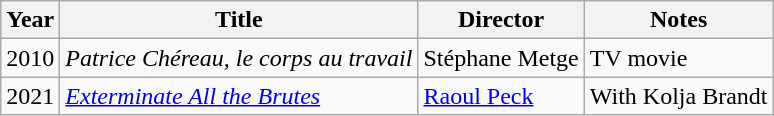<table class="wikitable">
<tr>
<th>Year</th>
<th>Title</th>
<th>Director</th>
<th>Notes</th>
</tr>
<tr>
<td>2010</td>
<td><em>Patrice Chéreau, le corps au travail</em></td>
<td>Stéphane Metge</td>
<td>TV movie</td>
</tr>
<tr>
<td>2021</td>
<td><em><a href='#'>Exterminate All the Brutes</a></em></td>
<td><a href='#'>Raoul Peck</a></td>
<td>With Kolja Brandt</td>
</tr>
</table>
